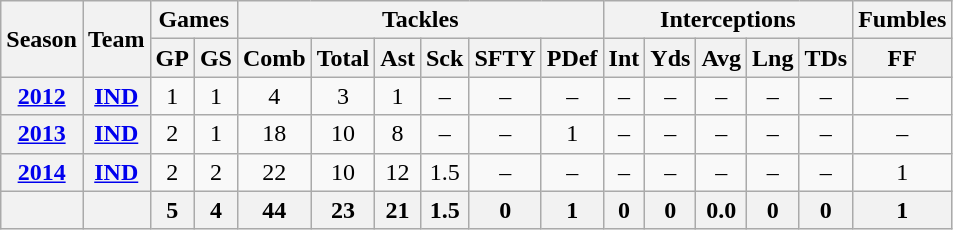<table class=wikitable style="text-align:center;">
<tr>
<th rowspan=2>Season</th>
<th rowspan=2>Team</th>
<th colspan=2>Games</th>
<th colspan=6>Tackles</th>
<th colspan=5>Interceptions</th>
<th colspan=1>Fumbles</th>
</tr>
<tr>
<th>GP</th>
<th>GS</th>
<th>Comb</th>
<th>Total</th>
<th>Ast</th>
<th>Sck</th>
<th>SFTY</th>
<th>PDef</th>
<th>Int</th>
<th>Yds</th>
<th>Avg</th>
<th>Lng</th>
<th>TDs</th>
<th>FF</th>
</tr>
<tr>
<th><a href='#'>2012</a></th>
<th><a href='#'>IND</a></th>
<td>1</td>
<td>1</td>
<td>4</td>
<td>3</td>
<td>1</td>
<td>–</td>
<td>–</td>
<td>–</td>
<td>–</td>
<td>–</td>
<td>–</td>
<td>–</td>
<td>–</td>
<td>–</td>
</tr>
<tr>
<th><a href='#'>2013</a></th>
<th><a href='#'>IND</a></th>
<td>2</td>
<td>1</td>
<td>18</td>
<td>10</td>
<td>8</td>
<td>–</td>
<td>–</td>
<td>1</td>
<td>–</td>
<td>–</td>
<td>–</td>
<td>–</td>
<td>–</td>
<td>–</td>
</tr>
<tr>
<th><a href='#'>2014</a></th>
<th><a href='#'>IND</a></th>
<td>2</td>
<td>2</td>
<td>22</td>
<td>10</td>
<td>12</td>
<td>1.5</td>
<td>–</td>
<td>–</td>
<td>–</td>
<td>–</td>
<td>–</td>
<td>–</td>
<td>–</td>
<td>1</td>
</tr>
<tr>
<th></th>
<th></th>
<th>5</th>
<th>4</th>
<th>44</th>
<th>23</th>
<th>21</th>
<th>1.5</th>
<th>0</th>
<th>1</th>
<th>0</th>
<th>0</th>
<th>0.0</th>
<th>0</th>
<th>0</th>
<th>1</th>
</tr>
</table>
